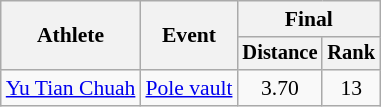<table class="wikitable" style="font-size:90%">
<tr>
<th rowspan=2>Athlete</th>
<th rowspan=2>Event</th>
<th colspan=2>Final</th>
</tr>
<tr style="font-size:95%">
<th>Distance</th>
<th>Rank</th>
</tr>
<tr align=center>
<td align=left><a href='#'>Yu Tian Chuah</a></td>
<td style="text-align:left;"><a href='#'>Pole vault</a></td>
<td>3.70</td>
<td>13</td>
</tr>
</table>
